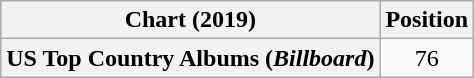<table class="wikitable plainrowheaders" style="text-align:center">
<tr>
<th scope="col">Chart (2019)</th>
<th scope="col">Position</th>
</tr>
<tr>
<th scope="row">US Top Country Albums (<em>Billboard</em>)</th>
<td>76</td>
</tr>
</table>
